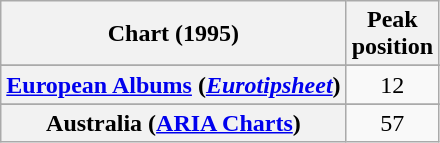<table class="wikitable sortable plainrowheaders" style="text-align:center">
<tr>
<th scope="col">Chart (1995)</th>
<th scope="col">Peak<br>position</th>
</tr>
<tr>
</tr>
<tr>
</tr>
<tr>
</tr>
<tr>
</tr>
<tr>
<th scope="row"><a href='#'>European Albums</a> (<em><a href='#'>Eurotipsheet</a></em>)</th>
<td style="text-align:center;">12</td>
</tr>
<tr>
</tr>
<tr>
<th scope="row">Australia (<a href='#'>ARIA Charts</a>)</th>
<td>57</td>
</tr>
</table>
